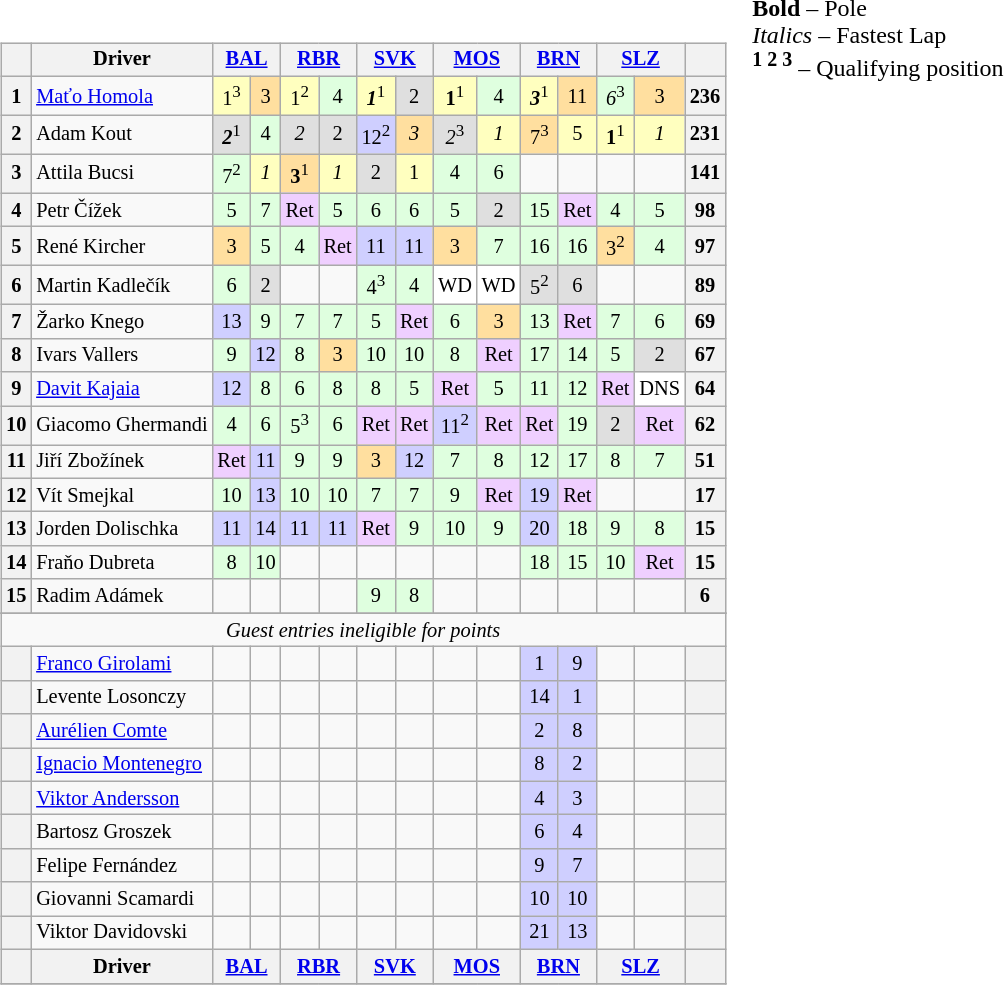<table>
<tr>
<td valign=top><br><table class="wikitable" align="left" style="font-size: 85%; text-align: center;">
<tr>
<th valign=middle></th>
<th valign=middle>Driver</th>
<th colspan=2><a href='#'>BAL</a><br></th>
<th colspan=2><a href='#'>RBR</a><br></th>
<th colspan=2><a href='#'>SVK</a><br></th>
<th colspan=2><a href='#'>MOS</a><br></th>
<th colspan=2><a href='#'>BRN</a><br></th>
<th colspan=2><a href='#'>SLZ</a><br></th>
<th valign=middle>  </th>
</tr>
<tr>
<th>1</th>
<td align="left"> <a href='#'>Maťo Homola</a></td>
<td style="background:#FFFFBF;">1<sup>3</sup></td>
<td style="background:#FFDF9F;">3</td>
<td style="background:#FFFFBF;">1<sup>2</sup></td>
<td style="background:#DFFFDF;">4</td>
<td style="background:#FFFFBF;"><strong><em>1</em></strong><sup>1</sup></td>
<td style="background:#DFDFDF;">2</td>
<td style="background:#FFFFBF;"><strong>1</strong><sup>1</sup></td>
<td style="background:#DFFFDF;">4</td>
<td style="background:#FFFFBF;"><strong><em>3</em></strong><sup>1</sup></td>
<td style="background:#FFDF9F;">11</td>
<td style="background:#DFFFDF;"><em>6</em><sup>3</sup></td>
<td style="background:#FFDF9F;">3</td>
<th>236</th>
</tr>
<tr>
<th>2</th>
<td align="left"> Adam Kout</td>
<td style="background:#DFDFDF;"><strong><em>2</em></strong><sup>1</sup></td>
<td style="background:#DFFFDF;">4</td>
<td style="background:#DFDFDF;"><em>2</em></td>
<td style="background:#DFDFDF;">2</td>
<td style="background:#CFCFFF;">12<sup>2</sup></td>
<td style="background:#FFDF9F;"><em>3</em></td>
<td style="background:#DFDFDF;"><em>2</em><sup>3</sup></td>
<td style="background:#FFFFBF;"><em>1</em></td>
<td style="background:#FFDF9F;">7<sup>3</sup></td>
<td style="background:#FFFFBF;">5</td>
<td style="background:#FFFFBF;"><strong>1</strong><sup>1</sup></td>
<td style="background:#FFFFBF;"><em>1</em></td>
<th>231</th>
</tr>
<tr>
<th>3</th>
<td align="left"> Attila Bucsi</td>
<td style="background:#DFFFDF;">7<sup>2</sup></td>
<td style="background:#FFFFBF;"><em>1</em></td>
<td style="background:#FFDF9F;"><strong>3</strong><sup>1</sup></td>
<td style="background:#FFFFBF;"><em>1</em></td>
<td style="background:#DFDFDF;">2</td>
<td style="background:#FFFFBF;">1</td>
<td style="background:#DFFFDF;">4</td>
<td style="background:#DFFFDF;">6</td>
<td></td>
<td></td>
<td></td>
<td></td>
<th>141</th>
</tr>
<tr>
<th>4</th>
<td align="left"> Petr Čížek</td>
<td style="background:#DFFFDF;">5</td>
<td style="background:#DFFFDF;">7</td>
<td style="background:#EFCFFF;">Ret</td>
<td style="background:#DFFFDF;">5</td>
<td style="background:#DFFFDF;">6</td>
<td style="background:#DFFFDF;">6</td>
<td style="background:#DFFFDF;">5</td>
<td style="background:#DFDFDF;">2</td>
<td style="background:#DFFFDF;">15</td>
<td style="background:#EFCFFF;">Ret</td>
<td style="background:#DFFFDF;">4</td>
<td style="background:#DFFFDF;">5</td>
<th>98</th>
</tr>
<tr>
<th>5</th>
<td align="left"> René Kircher</td>
<td style="background:#FFDF9F;">3</td>
<td style="background:#DFFFDF;">5</td>
<td style="background:#DFFFDF;">4</td>
<td style="background:#EFCFFF;">Ret</td>
<td style="background:#CFCFFF;">11</td>
<td style="background:#CFCFFF;">11</td>
<td style="background:#FFDF9F;">3</td>
<td style="background:#DFFFDF;">7</td>
<td style="background:#DFFFDF;">16</td>
<td style="background:#DFFFDF;">16</td>
<td style="background:#FFDF9F;">3<sup>2</sup></td>
<td style="background:#DFFFDF;">4</td>
<th>97</th>
</tr>
<tr>
<th>6</th>
<td align="left"> Martin Kadlečík</td>
<td style="background:#DFFFDF;">6</td>
<td style="background:#DFDFDF;">2</td>
<td></td>
<td></td>
<td style="background:#DFFFDF;">4<sup>3</sup></td>
<td style="background:#DFFFDF;">4</td>
<td style="background:#FFFFFF;">WD</td>
<td style="background:#FFFFFF;">WD</td>
<td style="background:#DFDFDF;">5<sup>2</sup></td>
<td style="background:#DFDFDF;">6</td>
<td></td>
<td></td>
<th>89</th>
</tr>
<tr>
<th>7</th>
<td align="left"> Žarko Knego</td>
<td style="background:#CFCFFF;">13</td>
<td style="background:#DFFFDF;">9</td>
<td style="background:#DFFFDF;">7</td>
<td style="background:#DFFFDF;">7</td>
<td style="background:#DFFFDF;">5</td>
<td style="background:#EFCFFF;">Ret</td>
<td style="background:#DFFFDF;">6</td>
<td style="background:#FFDF9F;">3</td>
<td style="background:#DFFFDF;">13</td>
<td style="background:#EFCFFF;">Ret</td>
<td style="background:#DFFFDF;">7</td>
<td style="background:#DFFFDF;">6</td>
<th>69</th>
</tr>
<tr>
<th>8</th>
<td align="left"> Ivars Vallers</td>
<td style="background:#DFFFDF;">9</td>
<td style="background:#CFCFFF;">12</td>
<td style="background:#DFFFDF;">8</td>
<td style="background:#FFDF9F;">3</td>
<td style="background:#DFFFDF;">10</td>
<td style="background:#DFFFDF;">10</td>
<td style="background:#DFFFDF;">8</td>
<td style="background:#EFCFFF;">Ret</td>
<td style="background:#DFFFDF;">17</td>
<td style="background:#DFFFDF;">14</td>
<td style="background:#DFFFDF;">5</td>
<td style="background:#DFDFDF;">2</td>
<th>67</th>
</tr>
<tr>
<th>9</th>
<td align="left"> <a href='#'>Davit Kajaia</a></td>
<td style="background:#CFCFFF;">12</td>
<td style="background:#DFFFDF;">8</td>
<td style="background:#DFFFDF;">6</td>
<td style="background:#DFFFDF;">8</td>
<td style="background:#DFFFDF;">8</td>
<td style="background:#DFFFDF;">5</td>
<td style="background:#EFCFFF;">Ret</td>
<td style="background:#DFFFDF;">5</td>
<td style="background:#DFFFDF;">11</td>
<td style="background:#DFFFDF;">12</td>
<td style="background:#EFCFFF;">Ret</td>
<td style="background:#FFFFFF;">DNS</td>
<th>64</th>
</tr>
<tr>
<th>10</th>
<td align="left" nowrap> Giacomo Ghermandi</td>
<td style="background:#DFFFDF;">4</td>
<td style="background:#DFFFDF;">6</td>
<td style="background:#DFFFDF;">5<sup>3</sup></td>
<td style="background:#DFFFDF;">6</td>
<td style="background:#EFCFFF;">Ret</td>
<td style="background:#EFCFFF;">Ret</td>
<td style="background:#CFCFFF;">11<sup>2</sup></td>
<td style="background:#EFCFFF;">Ret</td>
<td style="background:#EFCFFF;">Ret</td>
<td style="background:#DFFFDF;">19</td>
<td style="background:#DFDFDF;">2</td>
<td style="background:#EFCFFF;">Ret</td>
<th>62</th>
</tr>
<tr>
<th>11</th>
<td align="left"> Jiří Zbožínek</td>
<td style="background:#EFCFFF;">Ret</td>
<td style="background:#CFCFFF;">11</td>
<td style="background:#DFFFDF;">9</td>
<td style="background:#DFFFDF;">9</td>
<td style="background:#FFDF9F;">3</td>
<td style="background:#CFCFFF;">12</td>
<td style="background:#DFFFDF;">7</td>
<td style="background:#DFFFDF;">8</td>
<td style="background:#DFFFDF;">12</td>
<td style="background:#DFFFDF;">17</td>
<td style="background:#DFFFDF;">8</td>
<td style="background:#DFFFDF;">7</td>
<th>51</th>
</tr>
<tr>
<th>12</th>
<td align="left"> Vít Smejkal</td>
<td style="background:#DFFFDF;">10</td>
<td style="background:#CFCFFF;">13</td>
<td style="background:#DFFFDF;">10</td>
<td style="background:#DFFFDF;">10</td>
<td style="background:#DFFFDF;">7</td>
<td style="background:#DFFFDF;">7</td>
<td style="background:#DFFFDF;">9</td>
<td style="background:#EFCFFF;">Ret</td>
<td style="background:#CFCFFF;">19</td>
<td style="background:#EFCFFF;">Ret</td>
<td></td>
<td></td>
<th>17</th>
</tr>
<tr>
<th>13</th>
<td align="left"> Jorden Dolischka</td>
<td style="background:#CFCFFF;">11</td>
<td style="background:#CFCFFF;">14</td>
<td style="background:#CFCFFF;">11</td>
<td style="background:#CFCFFF;">11</td>
<td style="background:#EFCFFF;">Ret</td>
<td style="background:#DFFFDF;">9</td>
<td style="background:#DFFFDF;">10</td>
<td style="background:#DFFFDF;">9</td>
<td style="background:#CFCFFF;">20</td>
<td style="background:#DFFFDF;">18</td>
<td style="background:#DFFFDF;">9</td>
<td style="background:#DFFFDF;">8</td>
<th>15</th>
</tr>
<tr>
<th>14</th>
<td align="left"> Fraňo Dubreta</td>
<td style="background:#DFFFDF;">8</td>
<td style="background:#DFFFDF;">10</td>
<td></td>
<td></td>
<td></td>
<td></td>
<td></td>
<td></td>
<td style="background:#DFFFDF;">18</td>
<td style="background:#DFFFDF;">15</td>
<td style="background:#DFFFDF;">10</td>
<td style="background:#EFCFFF;">Ret</td>
<th>15</th>
</tr>
<tr>
<th>15</th>
<td align="left"> Radim Adámek</td>
<td></td>
<td></td>
<td></td>
<td></td>
<td style="background:#DFFFDF;">9</td>
<td style="background:#DFFFDF;">8</td>
<td></td>
<td></td>
<td></td>
<td></td>
<td></td>
<td></td>
<th>6</th>
</tr>
<tr>
</tr>
<tr>
<td colspan="17"><em>Guest entries ineligible for points</em></td>
</tr>
<tr>
<th></th>
<td align="left"> <a href='#'>Franco Girolami</a></td>
<td></td>
<td></td>
<td></td>
<td></td>
<td></td>
<td></td>
<td></td>
<td></td>
<td style="background:#CFCFFF;">1</td>
<td style="background:#CFCFFF;">9</td>
<td></td>
<td></td>
<th></th>
</tr>
<tr>
<th></th>
<td align="left"> Levente Losonczy</td>
<td></td>
<td></td>
<td></td>
<td></td>
<td></td>
<td></td>
<td></td>
<td></td>
<td style="background:#CFCFFF;">14</td>
<td style="background:#CFCFFF;">1</td>
<td></td>
<td></td>
<th></th>
</tr>
<tr>
<th></th>
<td align="left"> <a href='#'>Aurélien Comte</a></td>
<td></td>
<td></td>
<td></td>
<td></td>
<td></td>
<td></td>
<td></td>
<td></td>
<td style="background:#CFCFFF;">2</td>
<td style="background:#CFCFFF;">8</td>
<td></td>
<td></td>
<th></th>
</tr>
<tr>
<th></th>
<td align="left" nowrap> <a href='#'>Ignacio Montenegro</a></td>
<td></td>
<td></td>
<td></td>
<td></td>
<td></td>
<td></td>
<td></td>
<td></td>
<td style="background:#CFCFFF;">8</td>
<td style="background:#CFCFFF;">2</td>
<td></td>
<td></td>
<th></th>
</tr>
<tr>
<th></th>
<td align="left"> <a href='#'>Viktor Andersson</a></td>
<td></td>
<td></td>
<td></td>
<td></td>
<td></td>
<td></td>
<td></td>
<td></td>
<td style="background:#CFCFFF;">4</td>
<td style="background:#CFCFFF;">3</td>
<td></td>
<td></td>
<th></th>
</tr>
<tr>
<th></th>
<td align="left"> Bartosz Groszek</td>
<td></td>
<td></td>
<td></td>
<td></td>
<td></td>
<td></td>
<td></td>
<td></td>
<td style="background:#CFCFFF;">6</td>
<td style="background:#CFCFFF;">4</td>
<td></td>
<td></td>
<th></th>
</tr>
<tr>
<th></th>
<td align="left"> Felipe Fernández</td>
<td></td>
<td></td>
<td></td>
<td></td>
<td></td>
<td></td>
<td></td>
<td></td>
<td style="background:#CFCFFF;">9</td>
<td style="background:#CFCFFF;">7</td>
<td></td>
<td></td>
<th></th>
</tr>
<tr>
<th></th>
<td align="left"> Giovanni Scamardi</td>
<td></td>
<td></td>
<td></td>
<td></td>
<td></td>
<td></td>
<td></td>
<td></td>
<td style="background:#CFCFFF;">10</td>
<td style="background:#CFCFFF;">10</td>
<td></td>
<td></td>
<th></th>
</tr>
<tr>
<th></th>
<td align="left"> Viktor Davidovski</td>
<td></td>
<td></td>
<td></td>
<td></td>
<td></td>
<td></td>
<td></td>
<td></td>
<td style="background:#CFCFFF;">21</td>
<td style="background:#CFCFFF;">13</td>
<td></td>
<td></td>
<th></th>
</tr>
<tr>
<th valign=middle></th>
<th valign=middle>Driver</th>
<th colspan=2><a href='#'>BAL</a><br></th>
<th colspan=2><a href='#'>RBR</a><br></th>
<th colspan=2><a href='#'>SVK</a><br></th>
<th colspan=2><a href='#'>MOS</a><br></th>
<th colspan=2><a href='#'>BRN</a><br></th>
<th colspan=2><a href='#'>SLZ</a><br></th>
<th valign=middle>  </th>
</tr>
<tr>
</tr>
</table>
</td>
<td valign="top"><span><strong>Bold</strong> – Pole</span><br><span><em>Italics</em> – Fastest Lap</span><br><span><sup><strong>1 2 3</strong></sup> – Qualifying position</span></td>
</tr>
</table>
